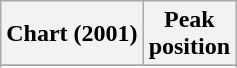<table class="wikitable sortable plainrowheaders">
<tr>
<th>Chart (2001)</th>
<th>Peak<br>position</th>
</tr>
<tr>
</tr>
<tr>
</tr>
<tr>
</tr>
<tr>
</tr>
<tr>
</tr>
<tr>
</tr>
<tr>
</tr>
</table>
